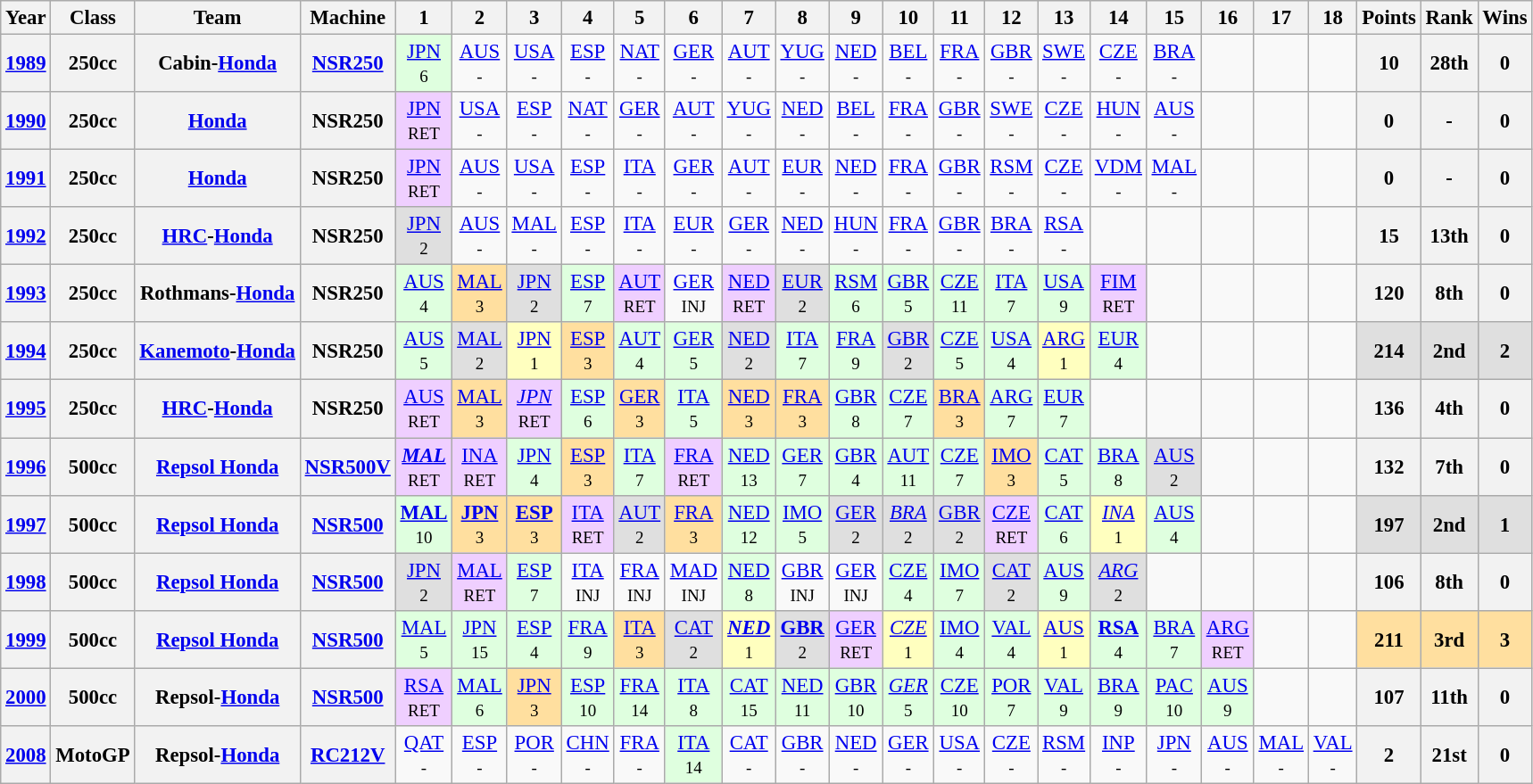<table class="wikitable" style="text-align:center; font-size:95%">
<tr>
<th>Year</th>
<th>Class</th>
<th>Team</th>
<th>Machine</th>
<th>1</th>
<th>2</th>
<th>3</th>
<th>4</th>
<th>5</th>
<th>6</th>
<th>7</th>
<th>8</th>
<th>9</th>
<th>10</th>
<th>11</th>
<th>12</th>
<th>13</th>
<th>14</th>
<th>15</th>
<th>16</th>
<th>17</th>
<th>18</th>
<th>Points</th>
<th>Rank</th>
<th>Wins</th>
</tr>
<tr>
<th><a href='#'>1989</a></th>
<th>250cc</th>
<th>Cabin-<a href='#'>Honda</a></th>
<th><a href='#'>NSR250</a></th>
<td style="background:#DFFFDF;"><a href='#'>JPN</a> <br><small>6</small></td>
<td><a href='#'>AUS</a> <br><small>-</small></td>
<td><a href='#'>USA</a> <br><small>-</small></td>
<td><a href='#'>ESP</a> <br><small>-</small></td>
<td><a href='#'>NAT</a> <br><small>-</small></td>
<td><a href='#'>GER</a> <br><small>-</small></td>
<td><a href='#'>AUT</a> <br><small>-</small></td>
<td><a href='#'>YUG</a> <br><small>-</small></td>
<td><a href='#'>NED</a> <br><small>-</small></td>
<td><a href='#'>BEL</a> <br><small>-</small></td>
<td><a href='#'>FRA</a> <br><small>-</small></td>
<td><a href='#'>GBR</a> <br><small>-</small></td>
<td><a href='#'>SWE</a> <br><small>-</small></td>
<td><a href='#'>CZE</a> <br><small>-</small></td>
<td><a href='#'>BRA</a> <br><small>-</small></td>
<td></td>
<td></td>
<td></td>
<th>10</th>
<th>28th</th>
<th>0</th>
</tr>
<tr>
<th><a href='#'>1990</a></th>
<th>250cc</th>
<th><a href='#'>Honda</a></th>
<th>NSR250</th>
<td style="background:#EFCFFF;"><a href='#'>JPN</a> <br><small>RET</small></td>
<td><a href='#'>USA</a> <br><small>-</small></td>
<td><a href='#'>ESP</a> <br><small>-</small></td>
<td><a href='#'>NAT</a> <br><small>-</small></td>
<td><a href='#'>GER</a> <br><small>-</small></td>
<td><a href='#'>AUT</a> <br><small>-</small></td>
<td><a href='#'>YUG</a> <br><small>-</small></td>
<td><a href='#'>NED</a> <br><small>-</small></td>
<td><a href='#'>BEL</a> <br><small>-</small></td>
<td><a href='#'>FRA</a> <br><small>-</small></td>
<td><a href='#'>GBR</a> <br><small>-</small></td>
<td><a href='#'>SWE</a> <br><small>-</small></td>
<td><a href='#'>CZE</a> <br><small>-</small></td>
<td><a href='#'>HUN</a> <br><small>-</small></td>
<td><a href='#'>AUS</a> <br><small>-</small></td>
<td></td>
<td></td>
<td></td>
<th>0</th>
<th>-</th>
<th>0</th>
</tr>
<tr>
<th><a href='#'>1991</a></th>
<th>250cc</th>
<th><a href='#'>Honda</a></th>
<th>NSR250</th>
<td style="background:#EFCFFF;"><a href='#'>JPN</a> <br><small>RET</small></td>
<td><a href='#'>AUS</a> <br><small>-</small></td>
<td><a href='#'>USA</a> <br><small>-</small></td>
<td><a href='#'>ESP</a> <br><small>-</small></td>
<td><a href='#'>ITA</a> <br><small>-</small></td>
<td><a href='#'>GER</a> <br><small>-</small></td>
<td><a href='#'>AUT</a> <br><small>-</small></td>
<td><a href='#'>EUR</a> <br><small>-</small></td>
<td><a href='#'>NED</a> <br><small>-</small></td>
<td><a href='#'>FRA</a> <br><small>-</small></td>
<td><a href='#'>GBR</a> <br><small>-</small></td>
<td><a href='#'>RSM</a> <br><small>-</small></td>
<td><a href='#'>CZE</a> <br><small>-</small></td>
<td><a href='#'>VDM</a> <br><small>-</small></td>
<td><a href='#'>MAL</a> <br><small>-</small></td>
<td></td>
<td></td>
<td></td>
<th>0</th>
<th>-</th>
<th>0</th>
</tr>
<tr>
<th><a href='#'>1992</a></th>
<th>250cc</th>
<th><a href='#'>HRC</a>-<a href='#'>Honda</a></th>
<th>NSR250</th>
<td style="background:#DFDFDF;"><a href='#'>JPN</a> <br><small>2</small></td>
<td><a href='#'>AUS</a> <br><small>-</small></td>
<td><a href='#'>MAL</a> <br><small>-</small></td>
<td><a href='#'>ESP</a> <br><small>-</small></td>
<td><a href='#'>ITA</a> <br><small>-</small></td>
<td><a href='#'>EUR</a> <br><small>-</small></td>
<td><a href='#'>GER</a> <br><small>-</small></td>
<td><a href='#'>NED</a> <br><small>-</small></td>
<td><a href='#'>HUN</a> <br><small>-</small></td>
<td><a href='#'>FRA</a> <br><small>-</small></td>
<td><a href='#'>GBR</a> <br><small>-</small></td>
<td><a href='#'>BRA</a> <br><small>-</small></td>
<td><a href='#'>RSA</a> <br><small>-</small></td>
<td></td>
<td></td>
<td></td>
<td></td>
<td></td>
<th>15</th>
<th>13th</th>
<th>0</th>
</tr>
<tr>
<th><a href='#'>1993</a></th>
<th>250cc</th>
<th>Rothmans-<a href='#'>Honda</a></th>
<th>NSR250</th>
<td style="background:#DFFFDF;"><a href='#'>AUS</a> <br><small>4</small></td>
<td style="background:#FFDF9F;"><a href='#'>MAL</a> <br><small>3</small></td>
<td style="background:#DFDFDF;"><a href='#'>JPN</a> <br><small>2</small></td>
<td style="background:#DFFFDF;"><a href='#'>ESP</a> <br><small>7</small></td>
<td style="background:#EFCFFF;"><a href='#'>AUT</a> <br><small>RET</small></td>
<td><a href='#'>GER</a> <br><small>INJ</small></td>
<td style="background:#EFCFFF;"><a href='#'>NED</a> <br><small>RET</small></td>
<td style="background:#DFDFDF;"><a href='#'>EUR</a> <br><small>2</small></td>
<td style="background:#DFFFDF;"><a href='#'>RSM</a> <br><small>6</small></td>
<td style="background:#DFFFDF;"><a href='#'>GBR</a> <br><small>5</small></td>
<td style="background:#DFFFDF;"><a href='#'>CZE</a> <br><small>11</small></td>
<td style="background:#DFFFDF;"><a href='#'>ITA</a> <br><small>7</small></td>
<td style="background:#DFFFDF;"><a href='#'>USA</a> <br><small>9</small></td>
<td style="background:#EFCFFF;"><a href='#'>FIM</a> <br><small>RET</small></td>
<td></td>
<td></td>
<td></td>
<td></td>
<th>120</th>
<th>8th</th>
<th>0</th>
</tr>
<tr>
<th><a href='#'>1994</a></th>
<th>250cc</th>
<th><a href='#'>Kanemoto</a>-<a href='#'>Honda</a></th>
<th>NSR250</th>
<td style="background:#DFFFDF;"><a href='#'>AUS</a> <br><small>5</small></td>
<td style="background:#DFDFDF;"><a href='#'>MAL</a> <br><small>2</small></td>
<td style="background:#FFFFBF;"><a href='#'>JPN</a> <br><small>1</small></td>
<td style="background:#FFDF9F;"><a href='#'>ESP</a> <br><small>3</small></td>
<td style="background:#DFFFDF;"><a href='#'>AUT</a> <br><small>4</small></td>
<td style="background:#DFFFDF;"><a href='#'>GER</a> <br><small>5</small></td>
<td style="background:#DFDFDF;"><a href='#'>NED</a> <br><small>2</small></td>
<td style="background:#DFFFDF;"><a href='#'>ITA</a> <br><small>7</small></td>
<td style="background:#DFFFDF;"><a href='#'>FRA</a> <br><small>9</small></td>
<td style="background:#DFDFDF;"><a href='#'>GBR</a> <br><small>2</small></td>
<td style="background:#DFFFDF;"><a href='#'>CZE</a> <br><small>5</small></td>
<td style="background:#DFFFDF;"><a href='#'>USA</a> <br><small>4</small></td>
<td style="background:#FFFFBF;"><a href='#'>ARG</a> <br><small>1</small></td>
<td style="background:#DFFFDF;"><a href='#'>EUR</a> <br><small>4</small></td>
<td></td>
<td></td>
<td></td>
<td></td>
<td style="background:#DFDFDF;"><strong>214</strong></td>
<td style="background:#DFDFDF;"><strong>2nd</strong></td>
<td style="background:#DFDFDF;"><strong>2</strong></td>
</tr>
<tr>
<th><a href='#'>1995</a></th>
<th>250cc</th>
<th><a href='#'>HRC</a>-<a href='#'>Honda</a></th>
<th>NSR250</th>
<td style="background:#EFCFFF;"><a href='#'>AUS</a> <br><small>RET</small></td>
<td style="background:#FFDF9F;"><a href='#'>MAL</a> <br><small>3</small></td>
<td style="background:#EFCFFF;"><em><a href='#'>JPN</a></em> <br><small>RET</small></td>
<td style="background:#DFFFDF;"><a href='#'>ESP</a> <br><small>6</small></td>
<td style="background:#FFDF9F;"><a href='#'>GER</a> <br><small>3</small></td>
<td style="background:#DFFFDF;"><a href='#'>ITA</a> <br><small>5</small></td>
<td style="background:#FFDF9F;"><a href='#'>NED</a> <br><small>3</small></td>
<td style="background:#FFDF9F;"><a href='#'>FRA</a> <br><small>3</small></td>
<td style="background:#DFFFDF;"><a href='#'>GBR</a> <br><small>8</small></td>
<td style="background:#DFFFDF;"><a href='#'>CZE</a> <br><small>7</small></td>
<td style="background:#FFDF9F;"><a href='#'>BRA</a> <br><small>3</small></td>
<td style="background:#DFFFDF;"><a href='#'>ARG</a> <br><small>7</small></td>
<td style="background:#DFFFDF;"><a href='#'>EUR</a> <br><small>7</small></td>
<td></td>
<td></td>
<td></td>
<td></td>
<td></td>
<th>136</th>
<th>4th</th>
<th>0</th>
</tr>
<tr>
<th><a href='#'>1996</a></th>
<th>500cc</th>
<th><a href='#'>Repsol Honda</a></th>
<th><a href='#'>NSR500V</a></th>
<td style="background:#EFCFFF;"><strong><em><a href='#'>MAL</a></em></strong> <br><small>RET</small></td>
<td style="background:#EFCFFF;"><a href='#'>INA</a> <br><small>RET</small></td>
<td style="background:#DFFFDF;"><a href='#'>JPN</a> <br><small>4</small></td>
<td style="background:#FFDF9F;"><a href='#'>ESP</a> <br><small>3</small></td>
<td style="background:#DFFFDF;"><a href='#'>ITA</a> <br><small>7</small></td>
<td style="background:#EFCFFF;"><a href='#'>FRA</a> <br><small>RET</small></td>
<td style="background:#DFFFDF;"><a href='#'>NED</a> <br><small>13</small></td>
<td style="background:#DFFFDF;"><a href='#'>GER</a> <br><small>7</small></td>
<td style="background:#DFFFDF;"><a href='#'>GBR</a> <br><small>4</small></td>
<td style="background:#DFFFDF;"><a href='#'>AUT</a> <br><small>11</small></td>
<td style="background:#DFFFDF;"><a href='#'>CZE</a> <br><small>7</small></td>
<td style="background:#FFDF9F;"><a href='#'>IMO</a> <br><small>3</small></td>
<td style="background:#DFFFDF;"><a href='#'>CAT</a> <br><small>5</small></td>
<td style="background:#DFFFDF;"><a href='#'>BRA</a> <br><small>8</small></td>
<td style="background:#DFDFDF;"><a href='#'>AUS</a> <br><small>2</small></td>
<td></td>
<td></td>
<td></td>
<th>132</th>
<th>7th</th>
<th>0</th>
</tr>
<tr>
<th><a href='#'>1997</a></th>
<th>500cc</th>
<th><a href='#'>Repsol Honda</a></th>
<th><a href='#'>NSR500</a></th>
<td style="background:#DFFFDF;"><strong><a href='#'>MAL</a></strong> <br><small>10</small></td>
<td style="background:#FFDF9F;"><strong><a href='#'>JPN</a></strong> <br><small>3</small></td>
<td style="background:#FFDF9F;"><strong><a href='#'>ESP</a></strong> <br><small>3</small></td>
<td style="background:#EFCFFF;"><a href='#'>ITA</a> <br><small>RET</small></td>
<td style="background:#DFDFDF;"><a href='#'>AUT</a> <br><small>2</small></td>
<td style="background:#FFDF9F;"><a href='#'>FRA</a> <br><small>3</small></td>
<td style="background:#DFFFDF;"><a href='#'>NED</a> <br><small>12</small></td>
<td style="background:#DFFFDF;"><a href='#'>IMO</a> <br><small>5</small></td>
<td style="background:#DFDFDF;"><a href='#'>GER</a> <br><small>2</small></td>
<td style="background:#DFDFDF;"><em><a href='#'>BRA</a></em> <br><small>2</small></td>
<td style="background:#DFDFDF;"><a href='#'>GBR</a> <br><small>2</small></td>
<td style="background:#EFCFFF;"><a href='#'>CZE</a> <br><small>RET</small></td>
<td style="background:#DFFFDF;"><a href='#'>CAT</a> <br><small>6</small></td>
<td style="background:#FFFFBF;"><em><a href='#'>INA</a></em> <br><small>1</small></td>
<td style="background:#DFFFDF;"><a href='#'>AUS</a> <br><small>4</small></td>
<td></td>
<td></td>
<td></td>
<td style="background:#DFDFDF;"><strong>197</strong></td>
<td style="background:#DFDFDF;"><strong>2nd</strong></td>
<td style="background:#DFDFDF;"><strong>1</strong></td>
</tr>
<tr>
<th><a href='#'>1998</a></th>
<th>500cc</th>
<th><a href='#'>Repsol Honda</a></th>
<th><a href='#'>NSR500</a></th>
<td style="background:#DFDFDF;"><a href='#'>JPN</a> <br><small>2</small></td>
<td style="background:#EFCFFF;"><a href='#'>MAL</a> <br><small>RET</small></td>
<td style="background:#DFFFDF;"><a href='#'>ESP</a> <br><small>7</small></td>
<td><a href='#'>ITA</a> <br><small>INJ</small></td>
<td><a href='#'>FRA</a> <br><small>INJ</small></td>
<td><a href='#'>MAD</a> <br><small>INJ</small></td>
<td style="background:#DFFFDF;"><a href='#'>NED</a> <br><small>8</small></td>
<td><a href='#'>GBR</a> <br><small>INJ</small></td>
<td><a href='#'>GER</a> <br><small>INJ</small></td>
<td style="background:#DFFFDF;"><a href='#'>CZE</a> <br><small>4</small></td>
<td style="background:#DFFFDF;"><a href='#'>IMO</a> <br><small>7</small></td>
<td style="background:#DFDFDF;"><a href='#'>CAT</a> <br><small>2</small></td>
<td style="background:#DFFFDF;"><a href='#'>AUS</a> <br><small>9</small></td>
<td style="background:#DFDFDF;"><em><a href='#'>ARG</a></em> <br><small>2</small></td>
<td></td>
<td></td>
<td></td>
<td></td>
<th>106</th>
<th>8th</th>
<th>0</th>
</tr>
<tr>
<th><a href='#'>1999</a></th>
<th>500cc</th>
<th><a href='#'>Repsol Honda</a></th>
<th><a href='#'>NSR500</a></th>
<td style="background:#DFFFDF;"><a href='#'>MAL</a> <br><small>5</small></td>
<td style="background:#DFFFDF;"><a href='#'>JPN</a> <br><small>15</small></td>
<td style="background:#DFFFDF;"><a href='#'>ESP</a> <br><small>4</small></td>
<td style="background:#DFFFDF;"><a href='#'>FRA</a> <br><small>9</small></td>
<td style="background:#FFDF9F;"><a href='#'>ITA</a> <br><small>3</small></td>
<td style="background:#DFDFDF;"><a href='#'>CAT</a> <br><small>2</small></td>
<td style="background:#FFFFBF;"><strong><em><a href='#'>NED</a></em></strong> <br><small>1</small></td>
<td style="background:#DFDFDF;"><strong><a href='#'>GBR</a></strong> <br><small>2</small></td>
<td style="background:#EFCFFF;"><a href='#'>GER</a> <br><small>RET</small></td>
<td style="background:#FFFFBF;"><em><a href='#'>CZE</a></em> <br><small>1</small></td>
<td style="background:#DFFFDF;"><a href='#'>IMO</a> <br><small>4</small></td>
<td style="background:#DFFFDF;"><a href='#'>VAL</a> <br><small>4</small></td>
<td style="background:#FFFFBF;"><a href='#'>AUS</a> <br><small>1</small></td>
<td style="background:#DFFFDF;"><strong><a href='#'>RSA</a></strong> <br><small>4</small></td>
<td style="background:#DFFFDF;"><a href='#'>BRA</a> <br><small>7</small></td>
<td style="background:#EFCFFF;"><a href='#'>ARG</a> <br><small>RET</small></td>
<td></td>
<td></td>
<td style="background:#FFDF9F;"><strong>211</strong></td>
<td style="background:#FFDF9F;"><strong>3rd</strong></td>
<td style="background:#FFDF9F;"><strong>3</strong></td>
</tr>
<tr>
<th><a href='#'>2000</a></th>
<th>500cc</th>
<th>Repsol-<a href='#'>Honda</a></th>
<th><a href='#'>NSR500</a></th>
<td style="background:#EFCFFF;"><a href='#'>RSA</a> <br><small>RET</small></td>
<td style="background:#DFFFDF;"><a href='#'>MAL</a> <br><small>6</small></td>
<td style="background:#FFDF9F;"><a href='#'>JPN</a> <br><small>3</small></td>
<td style="background:#DFFFDF;"><a href='#'>ESP</a> <br><small>10</small></td>
<td style="background:#DFFFDF;"><a href='#'>FRA</a> <br><small>14</small></td>
<td style="background:#DFFFDF;"><a href='#'>ITA</a> <br><small>8</small></td>
<td style="background:#DFFFDF;"><a href='#'>CAT</a> <br><small>15</small></td>
<td style="background:#DFFFDF;"><a href='#'>NED</a> <br><small>11</small></td>
<td style="background:#DFFFDF;"><a href='#'>GBR</a> <br><small>10</small></td>
<td style="background:#DFFFDF;"><em><a href='#'>GER</a></em> <br><small>5</small></td>
<td style="background:#DFFFDF;"><a href='#'>CZE</a> <br><small>10</small></td>
<td style="background:#DFFFDF;"><a href='#'>POR</a> <br><small>7</small></td>
<td style="background:#DFFFDF;"><a href='#'>VAL</a> <br><small>9</small></td>
<td style="background:#DFFFDF;"><a href='#'>BRA</a> <br><small>9</small></td>
<td style="background:#DFFFDF;"><a href='#'>PAC</a> <br><small>10</small></td>
<td style="background:#DFFFDF;"><a href='#'>AUS</a> <br><small>9</small></td>
<td></td>
<td></td>
<th>107</th>
<th>11th</th>
<th>0</th>
</tr>
<tr>
<th><a href='#'>2008</a></th>
<th>MotoGP</th>
<th>Repsol-<a href='#'>Honda</a></th>
<th><a href='#'>RC212V</a></th>
<td><a href='#'>QAT</a> <br><small>-</small></td>
<td><a href='#'>ESP</a> <br><small>-</small></td>
<td><a href='#'>POR</a> <br><small>-</small></td>
<td><a href='#'>CHN</a> <br><small>-</small></td>
<td><a href='#'>FRA</a> <br><small>-</small></td>
<td style="background:#DFFFDF;"><a href='#'>ITA</a> <br><small>14</small></td>
<td><a href='#'>CAT</a> <br><small>-</small></td>
<td><a href='#'>GBR</a> <br><small>-</small></td>
<td><a href='#'>NED</a> <br><small>-</small></td>
<td><a href='#'>GER</a> <br><small>-</small></td>
<td><a href='#'>USA</a> <br><small>-</small></td>
<td><a href='#'>CZE</a> <br><small>-</small></td>
<td><a href='#'>RSM</a> <br><small>-</small></td>
<td><a href='#'>INP</a> <br><small>-</small></td>
<td><a href='#'>JPN</a> <br><small>-</small></td>
<td><a href='#'>AUS</a> <br><small>-</small></td>
<td><a href='#'>MAL</a> <br><small>-</small></td>
<td><a href='#'>VAL</a> <br><small>-</small></td>
<th>2</th>
<th>21st</th>
<th>0</th>
</tr>
</table>
